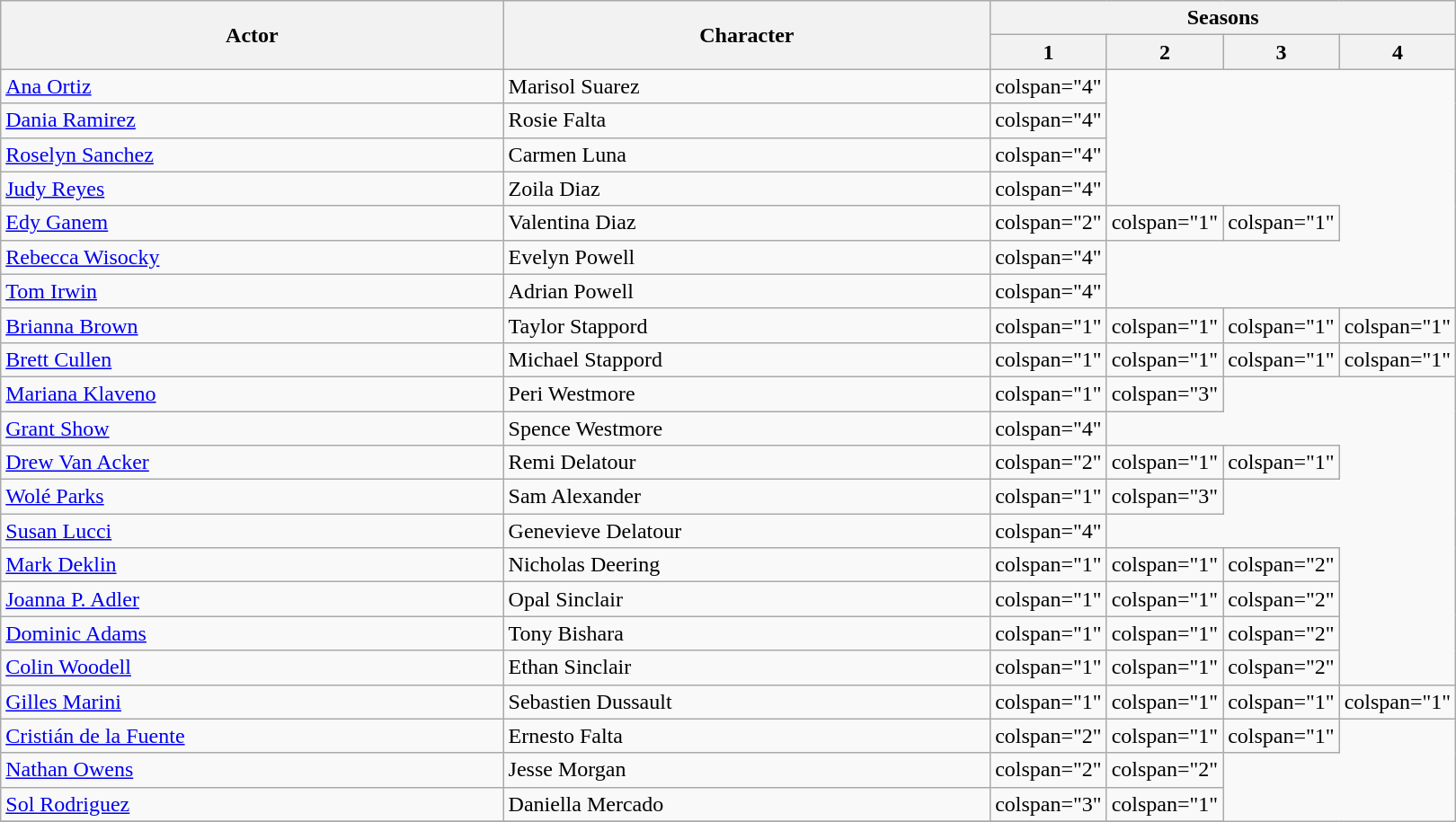<table class="wikitable plainrowheaders">
<tr>
<th scope="col" rowspan="2">Actor</th>
<th scope="col" rowspan="2">Character</th>
<th scope="col" colspan="5">Seasons</th>
</tr>
<tr>
<th scope="col" style="width:8%;">1</th>
<th scope="col" style="width:8%;">2</th>
<th scope="col" style="width:8%;">3</th>
<th scope="col" style="width:8%;">4</th>
</tr>
<tr>
<td scope="row"><a href='#'>Ana Ortiz</a></td>
<td>Marisol Suarez</td>
<td>colspan="4" </td>
</tr>
<tr>
<td scope="row"><a href='#'>Dania Ramirez</a></td>
<td>Rosie Falta</td>
<td>colspan="4" </td>
</tr>
<tr>
<td scope="row"><a href='#'>Roselyn Sanchez</a></td>
<td>Carmen Luna</td>
<td>colspan="4" </td>
</tr>
<tr>
<td scope="row"><a href='#'>Judy Reyes</a></td>
<td>Zoila Diaz</td>
<td>colspan="4" </td>
</tr>
<tr>
<td scope="row"><a href='#'>Edy Ganem</a></td>
<td>Valentina Diaz</td>
<td>colspan="2" </td>
<td>colspan="1" </td>
<td>colspan="1" </td>
</tr>
<tr>
<td scope="row"><a href='#'>Rebecca Wisocky</a></td>
<td>Evelyn Powell</td>
<td>colspan="4" </td>
</tr>
<tr>
<td scope="row"><a href='#'>Tom Irwin</a></td>
<td>Adrian Powell</td>
<td>colspan="4" </td>
</tr>
<tr>
<td scope="row"><a href='#'>Brianna Brown</a></td>
<td>Taylor Stappord</td>
<td>colspan="1" </td>
<td>colspan="1" </td>
<td>colspan="1" </td>
<td>colspan="1" </td>
</tr>
<tr>
<td scope="row"><a href='#'>Brett Cullen</a></td>
<td>Michael Stappord</td>
<td>colspan="1" </td>
<td>colspan="1" </td>
<td>colspan="1" </td>
<td>colspan="1" </td>
</tr>
<tr>
<td scope="row"><a href='#'>Mariana Klaveno</a></td>
<td>Peri Westmore</td>
<td>colspan="1" </td>
<td>colspan="3" </td>
</tr>
<tr>
<td scope="row"><a href='#'>Grant Show</a></td>
<td>Spence Westmore</td>
<td>colspan="4" </td>
</tr>
<tr>
<td scope="row"><a href='#'>Drew Van Acker</a></td>
<td>Remi Delatour</td>
<td>colspan="2" </td>
<td>colspan="1" </td>
<td>colspan="1" </td>
</tr>
<tr>
<td scope="row"><a href='#'>Wolé Parks</a></td>
<td>Sam Alexander</td>
<td>colspan="1" </td>
<td>colspan="3" </td>
</tr>
<tr>
<td scope="row"><a href='#'>Susan Lucci</a></td>
<td>Genevieve Delatour</td>
<td>colspan="4" </td>
</tr>
<tr>
<td scope="row"><a href='#'>Mark Deklin</a></td>
<td>Nicholas Deering</td>
<td>colspan="1" </td>
<td>colspan="1" </td>
<td>colspan="2" </td>
</tr>
<tr>
<td scope="row"><a href='#'>Joanna P. Adler</a></td>
<td>Opal Sinclair</td>
<td>colspan="1" </td>
<td>colspan="1" </td>
<td>colspan="2" </td>
</tr>
<tr>
<td scope="row"><a href='#'>Dominic Adams</a></td>
<td>Tony Bishara</td>
<td>colspan="1" </td>
<td>colspan="1" </td>
<td>colspan="2" </td>
</tr>
<tr>
<td scope="row"><a href='#'>Colin Woodell</a></td>
<td>Ethan Sinclair</td>
<td>colspan="1" </td>
<td>colspan="1" </td>
<td>colspan="2" </td>
</tr>
<tr>
<td scope="row"><a href='#'>Gilles Marini</a></td>
<td>Sebastien Dussault</td>
<td>colspan="1" </td>
<td>colspan="1" </td>
<td>colspan="1" </td>
<td>colspan="1" </td>
</tr>
<tr>
<td scope="row"><a href='#'>Cristián de la Fuente</a></td>
<td>Ernesto Falta</td>
<td>colspan="2" </td>
<td>colspan="1" </td>
<td>colspan="1" </td>
</tr>
<tr>
<td scope="row"><a href='#'>Nathan Owens</a></td>
<td>Jesse Morgan</td>
<td>colspan="2" </td>
<td>colspan="2" </td>
</tr>
<tr>
<td scope="row"><a href='#'>Sol Rodriguez</a></td>
<td>Daniella Mercado</td>
<td>colspan="3" </td>
<td>colspan="1" </td>
</tr>
<tr>
</tr>
</table>
